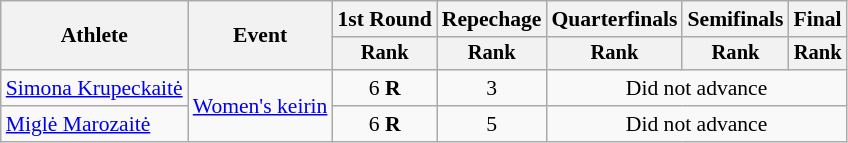<table class="wikitable" style="font-size:90%">
<tr>
<th rowspan=2>Athlete</th>
<th rowspan=2>Event</th>
<th>1st Round</th>
<th>Repechage</th>
<th>Quarterfinals</th>
<th>Semifinals</th>
<th>Final</th>
</tr>
<tr style="font-size:95%">
<th>Rank</th>
<th>Rank</th>
<th>Rank</th>
<th>Rank</th>
<th>Rank</th>
</tr>
<tr align=center>
<td align=left><a href='#'>Simona Krupeckaitė</a></td>
<td align=left rowspan=2><a href='#'>Women's keirin</a></td>
<td>6 <strong>R</strong></td>
<td>3</td>
<td colspan=3>Did not advance</td>
</tr>
<tr align=center>
<td align=left><a href='#'>Miglė Marozaitė</a></td>
<td>6 <strong>R</strong></td>
<td>5</td>
<td colspan=3>Did not advance</td>
</tr>
</table>
